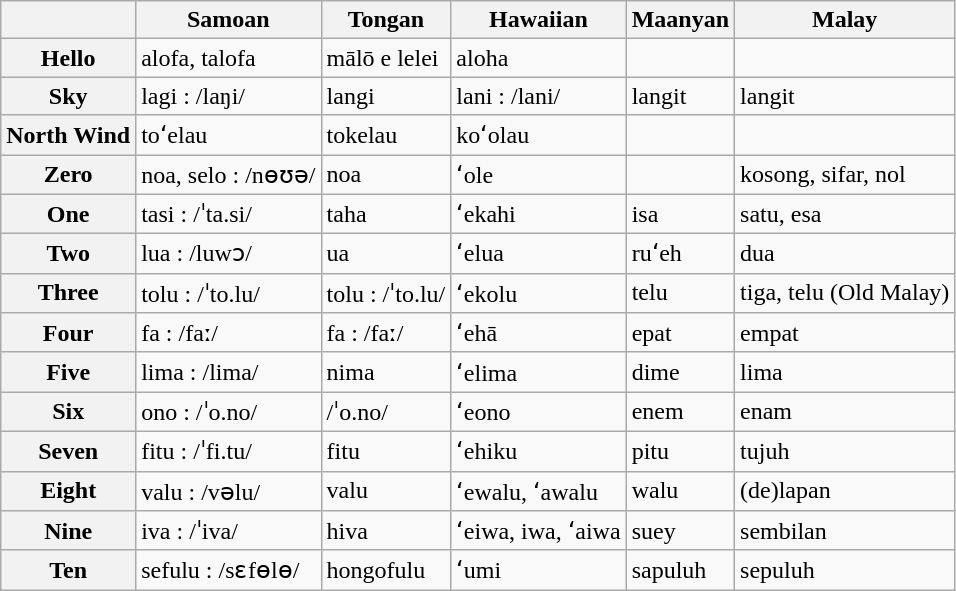<table class="wikitable sortable mw-collapsible">
<tr>
<th></th>
<th>Samoan</th>
<th>Tongan</th>
<th>Hawaiian</th>
<th>Maanyan</th>
<th>Malay</th>
</tr>
<tr>
<th>Hello</th>
<td>alofa, talofa</td>
<td>mālō e lelei</td>
<td>aloha</td>
<td></td>
<td></td>
</tr>
<tr>
<th>Sky</th>
<td>lagi : /laŋi/</td>
<td>langi</td>
<td>lani : /lani/</td>
<td>langit</td>
<td>langit</td>
</tr>
<tr>
<th>North Wind</th>
<td>toʻelau</td>
<td>tokelau</td>
<td>koʻolau</td>
<td></td>
<td></td>
</tr>
<tr>
<th>Zero</th>
<td>noa, selo : /nɵʊə/</td>
<td>noa</td>
<td>ʻole</td>
<td></td>
<td>kosong, sifar, nol</td>
</tr>
<tr>
<th>One</th>
<td>tasi : /ˈta.si/</td>
<td>taha</td>
<td>ʻekahi</td>
<td>isa</td>
<td>satu, esa</td>
</tr>
<tr>
<th>Two</th>
<td>lua : /luwɔ/</td>
<td>ua</td>
<td>ʻelua</td>
<td>ruʻeh</td>
<td>dua</td>
</tr>
<tr>
<th>Three</th>
<td>tolu : /ˈto.lu/</td>
<td>tolu : /ˈto.lu/</td>
<td>ʻekolu</td>
<td>telu</td>
<td>tiga, telu (Old Malay)</td>
</tr>
<tr>
<th>Four</th>
<td>fa : /faː/</td>
<td>fa : /faː/</td>
<td>ʻehā</td>
<td>epat</td>
<td>empat</td>
</tr>
<tr>
<th>Five</th>
<td>lima : /lima/</td>
<td>nima</td>
<td>ʻelima</td>
<td>dime</td>
<td>lima</td>
</tr>
<tr>
<th>Six</th>
<td>ono : /ˈo.no/</td>
<td>/ˈo.no/</td>
<td>ʻeono</td>
<td>enem</td>
<td>enam</td>
</tr>
<tr>
<th>Seven</th>
<td>fitu : /ˈfi.tu/</td>
<td>fitu</td>
<td>ʻehiku</td>
<td>pitu</td>
<td>tujuh</td>
</tr>
<tr>
<th>Eight</th>
<td>valu : /vəlu/</td>
<td>valu</td>
<td>ʻewalu, ʻawalu</td>
<td>walu</td>
<td>(de)lapan</td>
</tr>
<tr>
<th>Nine</th>
<td>iva : /ˈiva/</td>
<td>hiva</td>
<td>ʻeiwa, iwa, ʻaiwa</td>
<td>suey</td>
<td>sembilan</td>
</tr>
<tr>
<th>Ten</th>
<td>sefulu : /sɛfɵlɵ/</td>
<td>hongofulu</td>
<td>ʻumi</td>
<td>sapuluh</td>
<td>sepuluh</td>
</tr>
</table>
